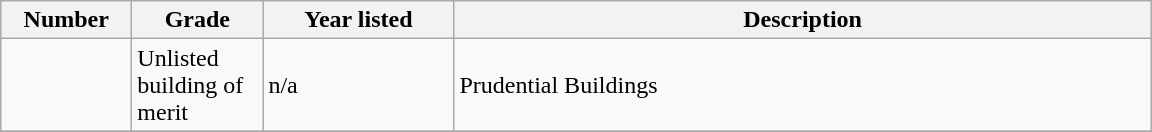<table class="wikitable sortable" style="width:768px">
<tr>
<th width="80px">Number</th>
<th width="80px">Grade</th>
<th width="120px">Year listed</th>
<th width="*">Description</th>
</tr>
<tr>
<td></td>
<td>Unlisted building of merit</td>
<td>n/a</td>
<td>Prudential Buildings</td>
</tr>
<tr>
</tr>
</table>
